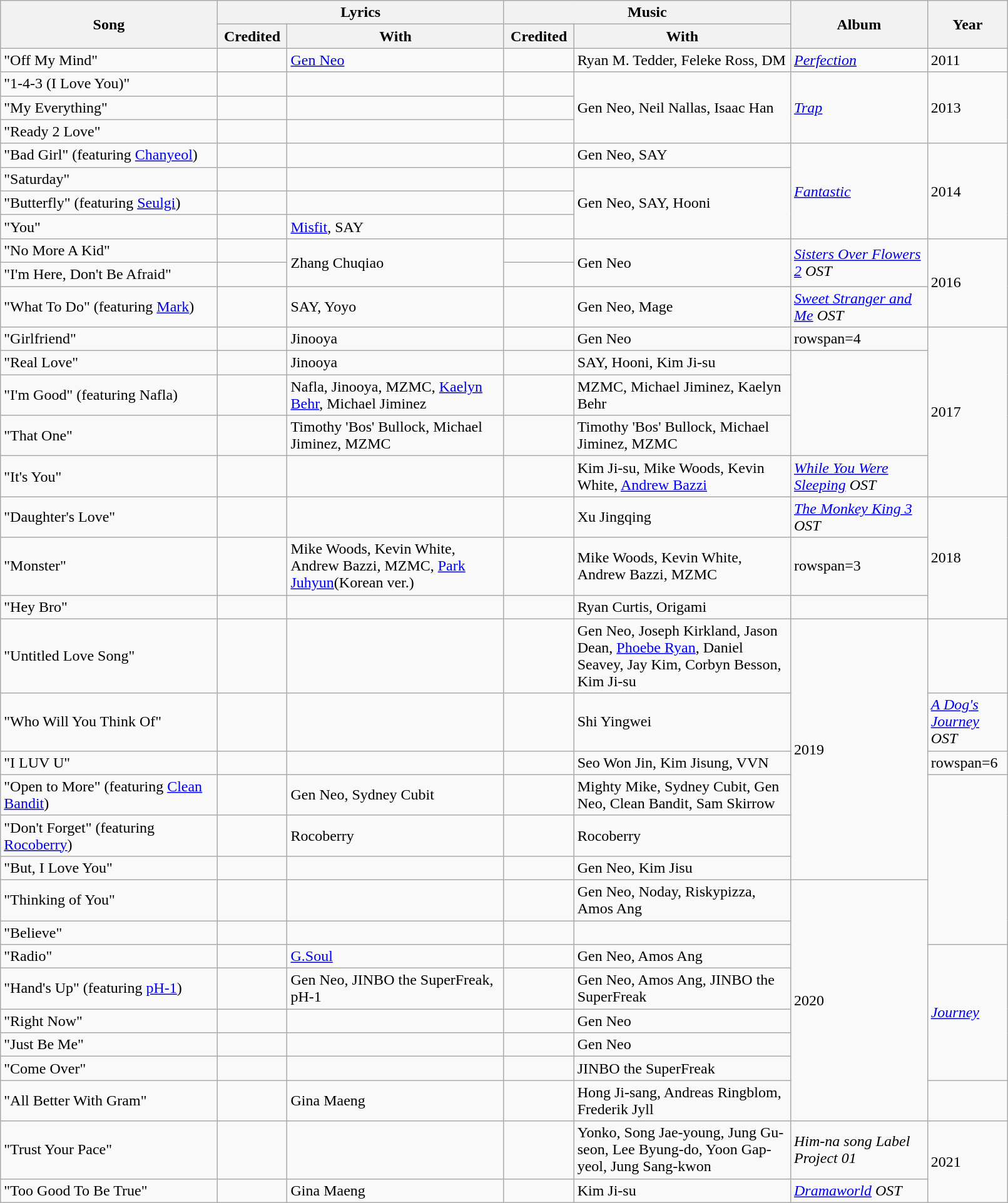<table class="wikitable" width="85%">
<tr>
<th rowspan="2" width="19%">Song</th>
<th colspan="2">Lyrics</th>
<th colspan="2">Music</th>
<th rowspan="2" width="12%">Album</th>
<th rowspan="2" width="5%">Year</th>
</tr>
<tr>
<th width="5%">Credited</th>
<th width="19%">With</th>
<th width="5%">Credited</th>
<th width="19%">With</th>
</tr>
<tr>
<td>"Off My Mind"</td>
<td></td>
<td><a href='#'>Gen Neo</a></td>
<td></td>
<td>Ryan M. Tedder, Feleke Ross, DM</td>
<td><a href='#'><em>Perfection</em></a></td>
<td>2011</td>
</tr>
<tr>
<td>"1-4-3 (I Love You)"</td>
<td></td>
<td></td>
<td></td>
<td rowspan="3">Gen Neo, Neil Nallas, Isaac Han</td>
<td rowspan="3"><a href='#'><em>Trap</em></a></td>
<td rowspan="3">2013</td>
</tr>
<tr>
<td>"My Everything"</td>
<td></td>
<td></td>
<td></td>
</tr>
<tr>
<td>"Ready 2 Love"</td>
<td></td>
<td></td>
<td></td>
</tr>
<tr>
<td>"Bad Girl" (featuring <a href='#'>Chanyeol</a>)</td>
<td></td>
<td></td>
<td></td>
<td>Gen Neo, SAY</td>
<td rowspan="4"><em><a href='#'>Fantastic</a></em></td>
<td rowspan="4">2014</td>
</tr>
<tr>
<td>"Saturday"</td>
<td></td>
<td></td>
<td></td>
<td rowspan="3">Gen Neo, SAY, Hooni</td>
</tr>
<tr>
<td>"Butterfly" (featuring <a href='#'>Seulgi</a>)</td>
<td></td>
<td></td>
<td></td>
</tr>
<tr>
<td>"You"</td>
<td></td>
<td><a href='#'>Misfit</a>, SAY</td>
<td></td>
</tr>
<tr>
<td>"No More A Kid"</td>
<td></td>
<td rowspan="2">Zhang Chuqiao</td>
<td></td>
<td rowspan="2">Gen Neo</td>
<td rowspan="2"><em><a href='#'>Sisters Over Flowers 2</a> OST</em></td>
<td rowspan="3">2016</td>
</tr>
<tr>
<td>"I'm Here, Don't Be Afraid"</td>
<td></td>
<td></td>
</tr>
<tr>
<td>"What To Do" (featuring <a href='#'>Mark</a>)</td>
<td></td>
<td>SAY, Yoyo</td>
<td></td>
<td>Gen Neo, Mage</td>
<td><em><a href='#'>Sweet Stranger and Me</a> OST</em></td>
</tr>
<tr>
<td>"Girlfriend"</td>
<td></td>
<td>Jinooya</td>
<td></td>
<td>Gen Neo</td>
<td>rowspan=4 </td>
<td rowspan="5">2017</td>
</tr>
<tr>
<td>"Real Love"</td>
<td></td>
<td>Jinooya</td>
<td></td>
<td>SAY, Hooni, Kim Ji-su</td>
</tr>
<tr>
<td>"I'm Good" (featuring Nafla)</td>
<td></td>
<td>Nafla, Jinooya, MZMC, <a href='#'>Kaelyn Behr</a>, Michael Jiminez</td>
<td></td>
<td>MZMC, Michael Jiminez, Kaelyn Behr</td>
</tr>
<tr>
<td>"That One"</td>
<td></td>
<td>Timothy 'Bos' Bullock, Michael Jiminez, MZMC</td>
<td></td>
<td>Timothy 'Bos' Bullock, Michael Jiminez, MZMC</td>
</tr>
<tr>
<td>"It's You"</td>
<td></td>
<td></td>
<td></td>
<td>Kim Ji-su, Mike Woods, Kevin White, <a href='#'>Andrew Bazzi</a></td>
<td><em><a href='#'>While You Were Sleeping</a></em> <em>OST</em></td>
</tr>
<tr>
<td>"Daughter's Love"</td>
<td></td>
<td></td>
<td></td>
<td>Xu Jingqing</td>
<td><em><a href='#'>The Monkey King 3</a> OST</em></td>
<td rowspan="3">2018</td>
</tr>
<tr>
<td>"Monster"</td>
<td></td>
<td>Mike Woods, Kevin White, Andrew Bazzi, MZMC, <a href='#'>Park Juhyun</a>(Korean ver.) </td>
<td></td>
<td>Mike Woods, Kevin White, Andrew Bazzi, MZMC</td>
<td>rowspan=3 </td>
</tr>
<tr>
<td>"Hey Bro"</td>
<td></td>
<td></td>
<td></td>
<td>Ryan Curtis, Origami</td>
</tr>
<tr>
<td>"Untitled Love Song"</td>
<td></td>
<td></td>
<td></td>
<td>Gen Neo, Joseph Kirkland, Jason Dean, <a href='#'>Phoebe Ryan</a>, Daniel Seavey, Jay Kim, Corbyn Besson, Kim Ji-su</td>
<td rowspan="6">2019</td>
</tr>
<tr>
<td>"Who Will You Think Of"</td>
<td></td>
<td></td>
<td></td>
<td>Shi Yingwei</td>
<td><em><a href='#'>A Dog's Journey</a> OST</em></td>
</tr>
<tr>
<td>"I LUV U"</td>
<td></td>
<td></td>
<td></td>
<td>Seo Won Jin, Kim Jisung, VVN</td>
<td>rowspan=6 </td>
</tr>
<tr>
<td>"Open to More" (featuring <a href='#'>Clean Bandit</a>)</td>
<td></td>
<td>Gen Neo, Sydney Cubit</td>
<td></td>
<td>Mighty Mike, Sydney Cubit, Gen Neo, Clean Bandit, Sam Skirrow</td>
</tr>
<tr>
<td>"Don't Forget" (featuring <a href='#'>Rocoberry</a>)</td>
<td></td>
<td>Rocoberry</td>
<td></td>
<td>Rocoberry</td>
</tr>
<tr>
<td>"But, I Love You"</td>
<td></td>
<td></td>
<td></td>
<td>Gen Neo, Kim Jisu</td>
</tr>
<tr>
<td>"Thinking of You"</td>
<td></td>
<td></td>
<td></td>
<td>Gen Neo, Noday, Riskypizza, Amos Ang</td>
<td rowspan="8">2020</td>
</tr>
<tr>
<td>"Believe"</td>
<td></td>
<td></td>
<td></td>
<td></td>
</tr>
<tr>
<td>"Radio"</td>
<td></td>
<td><a href='#'>G.Soul</a></td>
<td></td>
<td>Gen Neo, Amos Ang</td>
<td rowspan="5"><a href='#'><em>Journey</em></a></td>
</tr>
<tr>
<td>"Hand's Up" (featuring <a href='#'>pH-1</a>)</td>
<td></td>
<td>Gen Neo, JINBO the SuperFreak, pH-1</td>
<td></td>
<td>Gen Neo, Amos Ang, JINBO the SuperFreak</td>
</tr>
<tr>
<td>"Right Now"</td>
<td></td>
<td></td>
<td></td>
<td>Gen Neo</td>
</tr>
<tr>
<td>"Just Be Me"</td>
<td></td>
<td></td>
<td></td>
<td>Gen Neo</td>
</tr>
<tr>
<td>"Come Over"</td>
<td></td>
<td></td>
<td></td>
<td>JINBO the SuperFreak</td>
</tr>
<tr>
<td>"All Better With Gram"</td>
<td></td>
<td>Gina Maeng</td>
<td></td>
<td>Hong Ji-sang, Andreas Ringblom, Frederik Jyll</td>
<td></td>
</tr>
<tr>
<td>"Trust Your Pace"</td>
<td></td>
<td></td>
<td></td>
<td>Yonko, Song Jae-young, Jung Gu-seon, Lee Byung-do, Yoon Gap-yeol, Jung Sang-kwon</td>
<td><em>Him-na song Label Project 01</em></td>
<td rowspan=2>2021</td>
</tr>
<tr>
<td>"Too Good To Be True"</td>
<td></td>
<td>Gina Maeng</td>
<td></td>
<td>Kim Ji-su</td>
<td><em><a href='#'>Dramaworld</a></em> <em>OST</em></td>
</tr>
</table>
